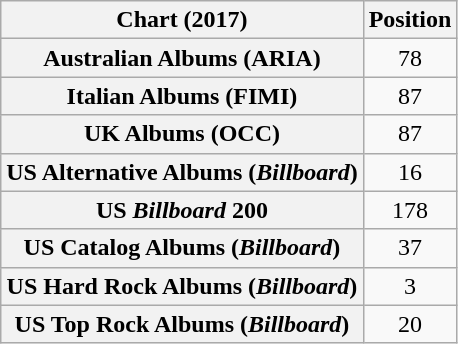<table class="wikitable plainrowheaders sortable" style="text-align:center">
<tr>
<th scope="col">Chart (2017)</th>
<th scope="col">Position</th>
</tr>
<tr>
<th scope="row">Australian Albums (ARIA)</th>
<td>78</td>
</tr>
<tr>
<th scope="row">Italian Albums (FIMI)</th>
<td>87</td>
</tr>
<tr>
<th scope="row">UK Albums (OCC)</th>
<td>87</td>
</tr>
<tr>
<th scope="row">US Alternative Albums (<em>Billboard</em>)</th>
<td>16</td>
</tr>
<tr>
<th scope="row">US <em>Billboard</em> 200</th>
<td>178</td>
</tr>
<tr>
<th scope="row">US Catalog Albums (<em>Billboard</em>)</th>
<td>37</td>
</tr>
<tr>
<th scope="row">US Hard Rock Albums (<em>Billboard</em>)</th>
<td>3</td>
</tr>
<tr>
<th scope="row">US Top Rock Albums (<em>Billboard</em>)</th>
<td>20</td>
</tr>
</table>
